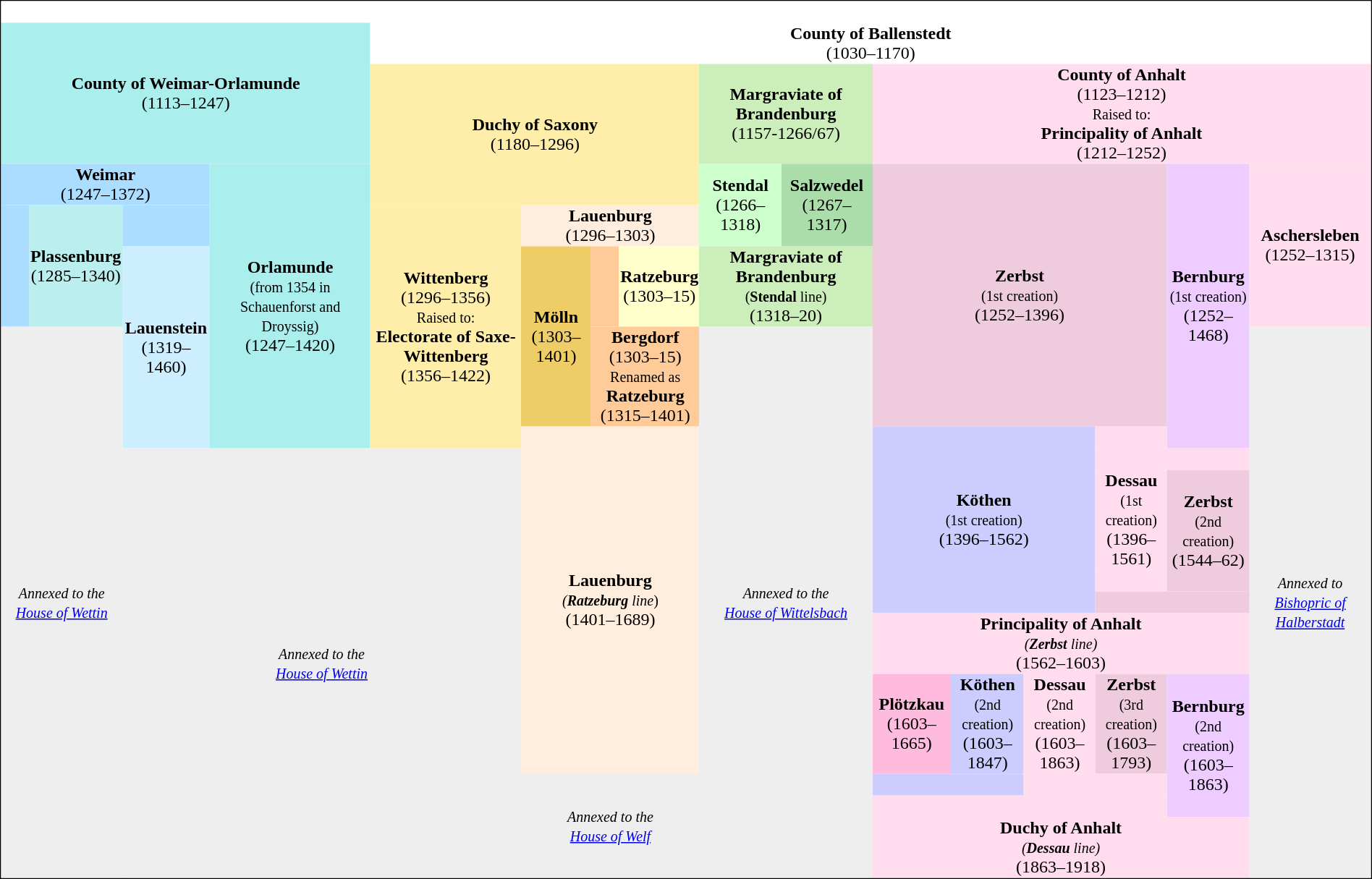<table align="center" style="border-spacing: 0px; border: 1px solid black; text-align: center;">
<tr>
<td colspan=23 style="background: #fff;">      </td>
</tr>
<tr>
<td colspan=4 rowspan="2" style="background: #aee;"><strong>County of Weimar-Orlamunde</strong><br>(1113–1247)</td>
<td colspan=19 style="background: #fff;"><strong>County of Ballenstedt</strong><br>(1030–1170)</td>
</tr>
<tr>
<td colspan=4 rowspan="3" style="background: #fea;"><strong>Duchy of Saxony</strong><br>(1180–1296)</td>
<td colspan=2 rowspan="2" style="background: #ceb;"><strong>Margraviate of Brandenburg</strong><br>(1157-1266/67)</td>
<td colspan=7 style="background: #fde;"><strong>County of Anhalt</strong><br>(1123–1212)<br><small>Raised to:</small><br><strong>Principality of Anhalt</strong><br>(1212–1252)</td>
</tr>
<tr>
<td colspan=3 rowspan="2" style="background: #adf;"><strong>Weimar</strong><br>(1247–1372)</td>
<td colspan=1 rowspan="7" style="background: #aee;"><strong>Orlamunde</strong><br><small>(from 1354 in Schauenforst and Droyssig)</small><br>(1247–1420)</td>
<td colspan=4 rowspan="6" style="background: #ecd;"><strong>Zerbst</strong><br><small>(1st creation)</small><br>(1252–1396)</td>
<td colspan=1 rowspan="7" style="background: #ecf;"><strong>Bernburg</strong><br><small>(1st creation)</small><br>(1252–1468)</td>
<td colspan=1 rowspan="4" style="background: #fde;"><strong>Aschersleben</strong><br>(1252–1315)</td>
</tr>
<tr>
<td colspan=1 rowspan="2" style="background: #cfc;"><strong>Stendal</strong><br>(1266–1318)</td>
<td colspan=1 rowspan="2" style="background: #ada;"><strong>Salzwedel</strong><br>(1267–1317)</td>
</tr>
<tr>
<td colspan=1 rowspan="3" style="background: #adf;">      </td>
<td colspan=1 rowspan="3" style="background: #bee;"><strong>Plassenburg</strong><br>(1285–1340)</td>
<td colspan=1 style="background: #adf;">      </td>
<td colspan=1 rowspan="5" style="background: #fea;"><strong>Wittenberg</strong><br>(1296–1356)<br><small>Raised to:</small><br><strong>Electorate of Saxe-Wittenberg</strong><br>(1356–1422)</td>
<td colspan=3 style="background: #fedf;"><strong>Lauenburg</strong><br>(1296–1303)</td>
</tr>
<tr>
<td colspan=1 rowspan="4" style="background: #cef;"><strong>Lauenstein</strong><br>(1319–1460)</td>
<td colspan=1 rowspan="3" style="background: #ec6;"><strong>Mölln</strong><br>(1303–1401)</td>
<td colspan=1 style="background: #fc9;">      </td>
<td colspan=1 style="background: #ffc;"><strong>Ratzeburg</strong><br>(1303–15)</td>
<td colspan=2 style="background: #ceb;"><strong>Margraviate of Brandenburg</strong><br><small>(<span><strong>Stendal</strong></span> line)</small><br>(1318–20)</td>
</tr>
<tr>
<td colspan=2 rowspan="2" style="background: #fc9;"><strong>Bergdorf</strong><br>(1303–15)<br><small>Renamed as</small><br><strong>Ratzeburg</strong><br>(1315–1401)</td>
<td colspan=2 rowspan="13" style="background: #eee;"><small><em>Annexed to the<br> <a href='#'>House of Wittelsbach</a></em></small></td>
<td colspan=1 rowspan="13" style="background: #eee;"><small><em>Annexed to <br><a href='#'>Bishopric of Halberstadt</a></em></small></td>
</tr>
<tr>
<td colspan=2 rowspan="12" style="background: #eee;"><small><em>Annexed to the <br><a href='#'>House of Wettin</a></em></small></td>
</tr>
<tr>
<td colspan=3 rowspan="7" style="background: #fedf;"><strong>Lauenburg</strong><br><small><em>(<span><strong>Ratzeburg</strong></span> line</em>)</small><br>(1401–1689)</td>
<td colspan=3 rowspan="5" style="background: #ccf;"><strong>Köthen</strong><br><small>(1st creation)</small><br>(1396–1562)</td>
<td colspan=1 style="background: #fde;">      </td>
</tr>
<tr>
<td colspan=3 rowspan="10" style="background: #eee;"><small><em>Annexed to the<br> <a href='#'>House of Wettin</a></em></small></td>
<td colspan=2 style="background: #fde;">      </td>
</tr>
<tr>
<td colspan=1 style="background: #fde;"><strong>Dessau</strong><br><small>(1st creation)</small><br>(1396–1561)</td>
<td colspan=1 rowspan="2" style="background: #ecd;"><strong>Zerbst</strong><br><small>(2nd creation)</small><br>(1544–62)</td>
</tr>
<tr>
<td colspan=1 style="background: #fde;">      </td>
</tr>
<tr>
<td colspan=2 style="background: #ecd;">      </td>
</tr>
<tr>
<td colspan=5 style="background: #fde;"><strong>Principality of Anhalt</strong><br><small><em>(<span><strong>Zerbst</strong></span> line)</em></small><br>(1562–1603)</td>
</tr>
<tr>
<td colspan=1 style="background: #fbd;"><strong>Plötzkau</strong><br>(1603–1665)</td>
<td colspan=1 style="background: #ccf;"><strong>Köthen</strong><br><small>(2nd creation)</small><br>(1603–1847)</td>
<td colspan=1 rowspan="2" style="background: #fde;"><strong>Dessau</strong><br><small>(2nd creation)</small><br>(1603–1863)</td>
<td colspan=1 rowspan="2" style="background: #ecd;"><strong>Zerbst</strong><br><small>(3rd creation)</small><br>(1603–1793)</td>
<td colspan=1 rowspan="4" style="background: #ecf;"><strong>Bernburg</strong><br><small>(2nd creation)</small><br>(1603–1863)</td>
</tr>
<tr>
<td colspan=3 rowspan="4" style="background: #eee;"><small><em>Annexed to the<br> <a href='#'>House of Welf</a></em></small></td>
<td colspan=2 rowspan="2" style="background: #ccf;">      </td>
</tr>
<tr>
<td colspan=2 style="background: #fde;">      </td>
</tr>
<tr>
<td colspan=4 style="background: #fde;">      </td>
</tr>
<tr>
<td colspan=5 style="background: #fde;"><strong>Duchy of Anhalt</strong><br><small><em>(<strong>Dessau</strong> line)</em></small><br>(1863–1918)</td>
</tr>
</table>
